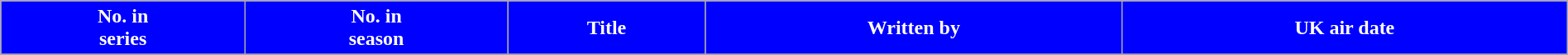<table class="wikitable plainrowheaders" style="width:100%; margin:auto;">
<tr>
<th style="background-color: #0000FF; color:white;">No. in<br>series</th>
<th style="background-color: #0000FF; color:white;">No. in<br>season</th>
<th style="background-color: #0000FF; color:white;">Title</th>
<th style="background-color: #0000FF; color:white;">Written by</th>
<th style="background-color: #0000FF; color:white;">UK air date</th>
</tr>
<tr>
</tr>
</table>
